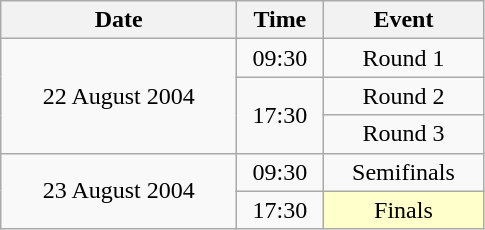<table class = "wikitable" style="text-align:center;">
<tr>
<th width=150>Date</th>
<th width=50>Time</th>
<th width=100>Event</th>
</tr>
<tr>
<td rowspan=3>22 August 2004</td>
<td>09:30</td>
<td>Round 1</td>
</tr>
<tr>
<td rowspan=2>17:30</td>
<td>Round 2</td>
</tr>
<tr>
<td>Round 3</td>
</tr>
<tr>
<td rowspan=2>23 August 2004</td>
<td>09:30</td>
<td>Semifinals</td>
</tr>
<tr>
<td>17:30</td>
<td bgcolor=ffffcc>Finals</td>
</tr>
</table>
